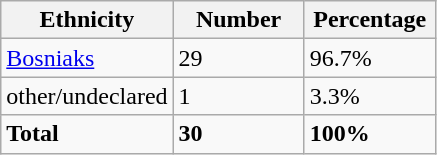<table class="wikitable">
<tr>
<th width="100px">Ethnicity</th>
<th width="80px">Number</th>
<th width="80px">Percentage</th>
</tr>
<tr>
<td><a href='#'>Bosniaks</a></td>
<td>29</td>
<td>96.7%</td>
</tr>
<tr>
<td>other/undeclared</td>
<td>1</td>
<td>3.3%</td>
</tr>
<tr>
<td><strong>Total</strong></td>
<td><strong>30</strong></td>
<td><strong>100%</strong></td>
</tr>
</table>
